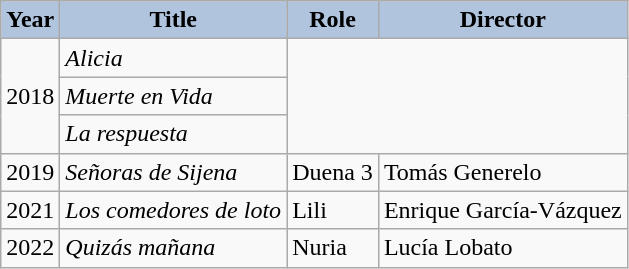<table class="wikitable">
<tr>
<th style="background:#B0C4DE;">Year</th>
<th style="background:#B0C4DE;">Title</th>
<th style="background:#B0C4DE;">Role</th>
<th style="background:#B0C4DE;">Director</th>
</tr>
<tr>
<td rowspan="3">2018</td>
<td><em>Alicia</em></td>
<td colspan="2" rowspan="3"></td>
</tr>
<tr>
<td><em>Muerte en Vida</em></td>
</tr>
<tr>
<td><em>La respuesta</em></td>
</tr>
<tr>
<td>2019</td>
<td><em>Señoras de Sijena</em></td>
<td>Duena 3</td>
<td>Tomás Generelo</td>
</tr>
<tr>
<td>2021</td>
<td><em>Los comedores de loto</em></td>
<td>Lili</td>
<td>Enrique García-Vázquez</td>
</tr>
<tr>
<td>2022</td>
<td><em>Quizás mañana</em></td>
<td>Nuria</td>
<td>Lucía Lobato</td>
</tr>
</table>
